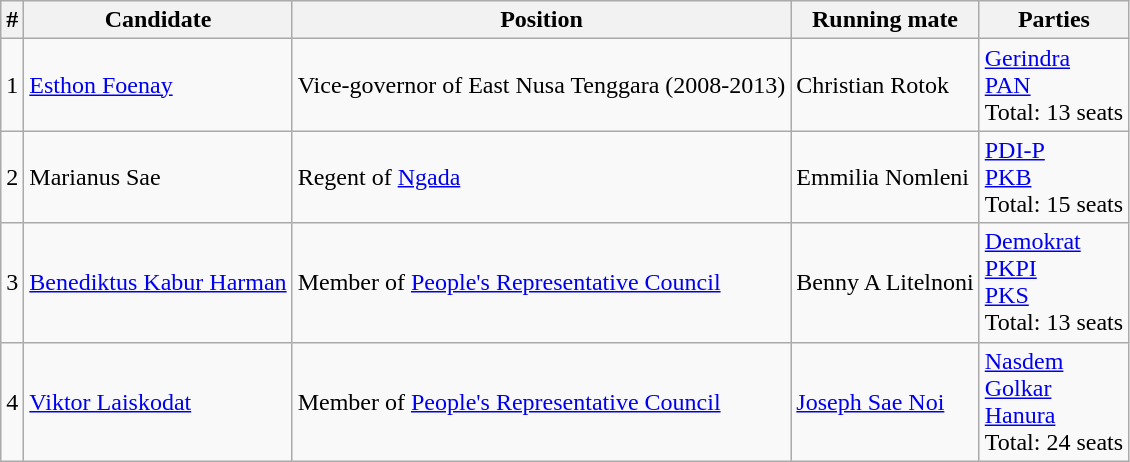<table class="wikitable">
<tr>
<th>#</th>
<th>Candidate</th>
<th>Position</th>
<th>Running mate</th>
<th>Parties</th>
</tr>
<tr>
<td>1</td>
<td><a href='#'>Esthon Foenay</a></td>
<td>Vice-governor of East Nusa Tenggara (2008-2013)</td>
<td>Christian Rotok</td>
<td><a href='#'>Gerindra</a><br><a href='#'>PAN</a><br>Total: 13 seats</td>
</tr>
<tr>
<td>2</td>
<td>Marianus Sae</td>
<td>Regent of <a href='#'>Ngada</a></td>
<td>Emmilia Nomleni</td>
<td><a href='#'>PDI-P</a><br><a href='#'>PKB</a><br>Total: 15 seats</td>
</tr>
<tr>
<td>3</td>
<td><a href='#'>Benediktus Kabur Harman</a></td>
<td>Member of <a href='#'>People's Representative Council</a></td>
<td>Benny A Litelnoni</td>
<td><a href='#'>Demokrat</a><br><a href='#'>PKPI</a><br><a href='#'>PKS</a><br>Total: 13 seats</td>
</tr>
<tr>
<td>4</td>
<td><a href='#'>Viktor Laiskodat</a></td>
<td>Member of <a href='#'>People's Representative Council</a></td>
<td><a href='#'>Joseph Sae Noi</a></td>
<td><a href='#'>Nasdem</a><br><a href='#'>Golkar</a><br><a href='#'>Hanura</a><br>Total: 24 seats</td>
</tr>
</table>
